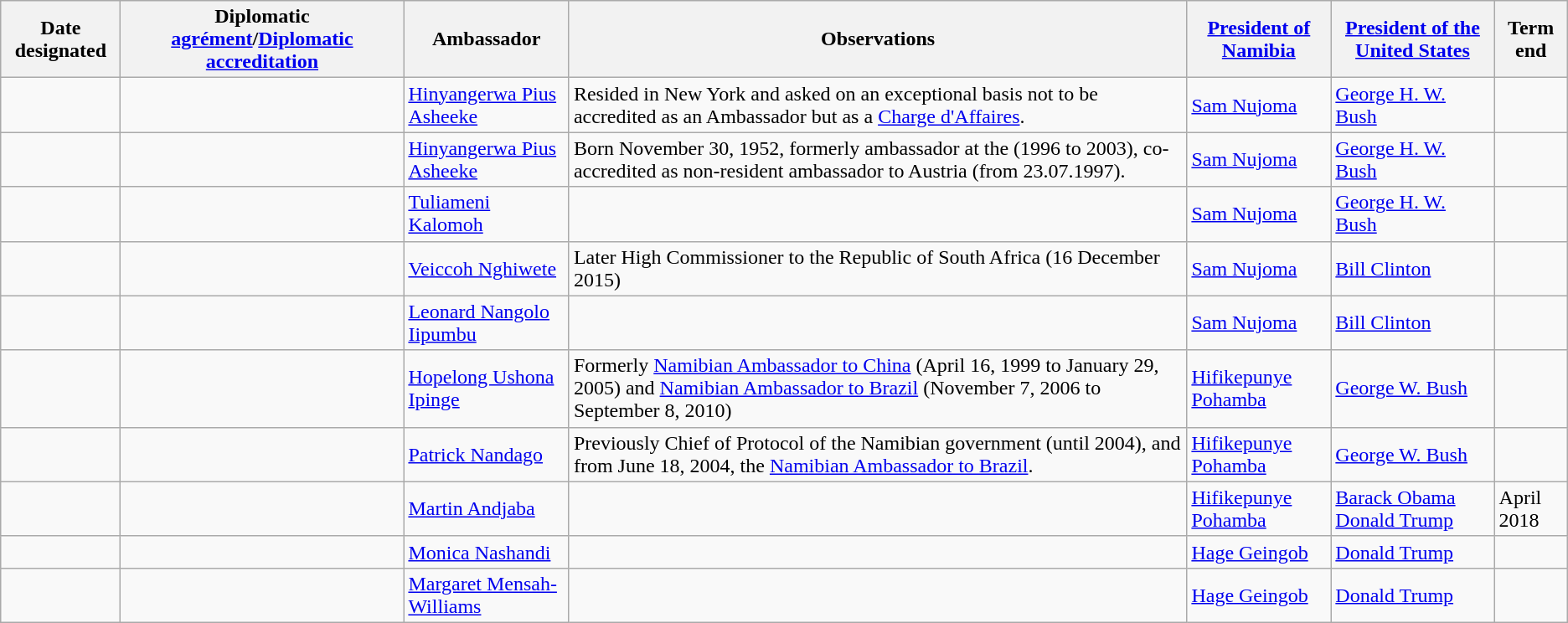<table class="wikitable sortable">
<tr>
<th>Date designated</th>
<th>Diplomatic <a href='#'>agrément</a>/<a href='#'>Diplomatic accreditation</a></th>
<th>Ambassador</th>
<th>Observations</th>
<th><a href='#'>President of Namibia</a></th>
<th><a href='#'>President of the United States</a></th>
<th>Term end</th>
</tr>
<tr>
<td></td>
<td></td>
<td><a href='#'>Hinyangerwa Pius Asheeke</a></td>
<td>Resided in New York and asked on an exceptional basis not to be accredited as an Ambassador but as a <a href='#'>Charge d'Affaires</a>.</td>
<td><a href='#'>Sam Nujoma</a></td>
<td><a href='#'>George H. W. Bush</a></td>
<td></td>
</tr>
<tr>
<td></td>
<td></td>
<td><a href='#'>Hinyangerwa Pius Asheeke</a></td>
<td>Born November 30, 1952, formerly ambassador at the  (1996 to 2003), co-accredited as non-resident ambassador to Austria (from 23.07.1997).</td>
<td><a href='#'>Sam Nujoma</a></td>
<td><a href='#'>George H. W. Bush</a></td>
<td></td>
</tr>
<tr>
<td></td>
<td></td>
<td><a href='#'>Tuliameni Kalomoh</a></td>
<td></td>
<td><a href='#'>Sam Nujoma</a></td>
<td><a href='#'>George H. W. Bush</a></td>
<td></td>
</tr>
<tr>
<td></td>
<td></td>
<td><a href='#'>Veiccoh Nghiwete</a></td>
<td>Later High Commissioner to the Republic of South Africa (16 December 2015)</td>
<td><a href='#'>Sam Nujoma</a></td>
<td><a href='#'>Bill Clinton</a></td>
<td></td>
</tr>
<tr>
<td></td>
<td></td>
<td><a href='#'>Leonard Nangolo Iipumbu</a></td>
<td></td>
<td><a href='#'>Sam Nujoma</a></td>
<td><a href='#'>Bill Clinton</a></td>
<td></td>
</tr>
<tr>
<td></td>
<td></td>
<td><a href='#'>Hopelong Ushona Ipinge</a></td>
<td>Formerly <a href='#'>Namibian Ambassador to China</a> (April 16, 1999 to January 29, 2005) and <a href='#'>Namibian Ambassador to Brazil</a> (November 7, 2006 to September 8, 2010)</td>
<td><a href='#'>Hifikepunye Pohamba</a></td>
<td><a href='#'>George W. Bush</a></td>
<td></td>
</tr>
<tr>
<td></td>
<td></td>
<td><a href='#'>Patrick Nandago</a></td>
<td>Previously Chief of Protocol of the Namibian government (until 2004), and from June 18, 2004, the <a href='#'>Namibian Ambassador to Brazil</a>.</td>
<td><a href='#'>Hifikepunye Pohamba</a></td>
<td><a href='#'>George W. Bush</a></td>
<td></td>
</tr>
<tr>
<td></td>
<td></td>
<td><a href='#'>Martin Andjaba</a></td>
<td></td>
<td><a href='#'>Hifikepunye Pohamba</a></td>
<td><a href='#'>Barack Obama</a><br><a href='#'>Donald Trump</a></td>
<td>April 2018</td>
</tr>
<tr>
<td></td>
<td></td>
<td><a href='#'>Monica Nashandi</a></td>
<td></td>
<td><a href='#'>Hage Geingob</a></td>
<td><a href='#'>Donald Trump</a></td>
<td></td>
</tr>
<tr>
<td></td>
<td></td>
<td><a href='#'>Margaret Mensah-Williams</a></td>
<td></td>
<td><a href='#'>Hage Geingob</a></td>
<td><a href='#'>Donald Trump</a></td>
<td></td>
</tr>
</table>
